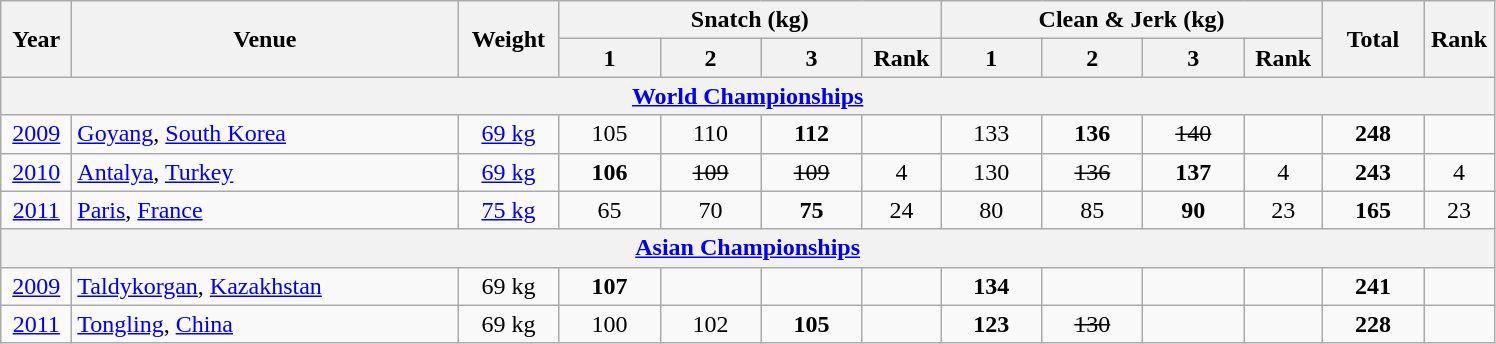<table class="wikitable" style="text-align:center;">
<tr>
<th rowspan=2 width=40>Year</th>
<th rowspan=2 width=250>Venue</th>
<th rowspan=2 width=60>Weight</th>
<th colspan=4>Snatch (kg)</th>
<th colspan=4>Clean & Jerk (kg)</th>
<th rowspan=2 width=60>Total</th>
<th rowspan=2 width=40>Rank</th>
</tr>
<tr>
<th width=60>1</th>
<th width=60>2</th>
<th width=60>3</th>
<th width=45>Rank</th>
<th width=60>1</th>
<th width=60>2</th>
<th width=60>3</th>
<th width=45>Rank</th>
</tr>
<tr>
<th colspan=13><a href='#'>World Championships</a></th>
</tr>
<tr>
<td><a href='#'>2009</a></td>
<td align=left> <a href='#'>Goyang</a>, <a href='#'>South Korea</a></td>
<td><a href='#'>69 kg</a></td>
<td>105</td>
<td>110</td>
<td><strong>112</strong></td>
<td></td>
<td>133</td>
<td><strong>136</strong></td>
<td><s>140</s></td>
<td></td>
<td><strong>248</strong></td>
<td></td>
</tr>
<tr>
<td><a href='#'>2010</a></td>
<td align=left> <a href='#'>Antalya</a>, <a href='#'>Turkey</a></td>
<td><a href='#'>69 kg</a></td>
<td><strong>106</strong></td>
<td><s>109</s></td>
<td><s>109</s></td>
<td>4</td>
<td>130</td>
<td><s>136</s></td>
<td><strong>137</strong></td>
<td>4</td>
<td><strong>243</strong></td>
<td>4</td>
</tr>
<tr>
<td><a href='#'>2011</a></td>
<td align=left> <a href='#'>Paris</a>, <a href='#'>France</a></td>
<td><a href='#'>75 kg</a></td>
<td>65</td>
<td>70</td>
<td><strong>75</strong></td>
<td>24</td>
<td>80</td>
<td>85</td>
<td><strong>90</strong></td>
<td>23</td>
<td><strong>165</strong></td>
<td>23</td>
</tr>
<tr>
<th colspan=13><a href='#'>Asian Championships</a></th>
</tr>
<tr>
<td><a href='#'>2009</a></td>
<td align=left> <a href='#'>Taldykorgan</a>, <a href='#'>Kazakhstan</a></td>
<td>69 kg</td>
<td><strong>107</strong></td>
<td></td>
<td></td>
<td></td>
<td><strong>134</strong></td>
<td></td>
<td></td>
<td></td>
<td><strong>241</strong></td>
<td></td>
</tr>
<tr>
<td><a href='#'>2011</a></td>
<td align=left> <a href='#'>Tongling</a>, <a href='#'>China</a></td>
<td>69 kg</td>
<td>100</td>
<td>102</td>
<td><strong>105</strong></td>
<td></td>
<td><strong>123</strong></td>
<td><s>130</s></td>
<td></td>
<td></td>
<td><strong>228</strong></td>
<td></td>
</tr>
</table>
